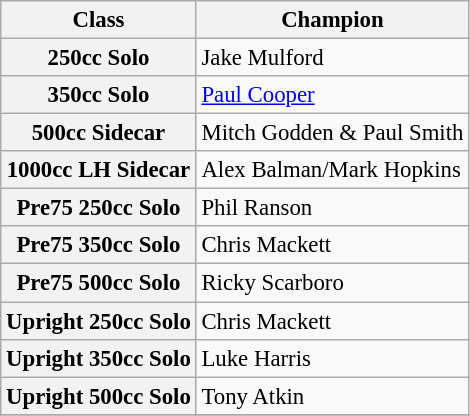<table class="wikitable" style="font-size: 95%;">
<tr>
<th>Class</th>
<th>Champion</th>
</tr>
<tr>
<th>250cc Solo</th>
<td>Jake Mulford</td>
</tr>
<tr>
<th>350cc Solo</th>
<td><a href='#'>Paul Cooper</a></td>
</tr>
<tr>
<th>500cc Sidecar</th>
<td>Mitch Godden & Paul Smith</td>
</tr>
<tr>
<th>1000cc LH Sidecar</th>
<td>Alex Balman/Mark Hopkins</td>
</tr>
<tr>
<th>Pre75 250cc Solo</th>
<td>Phil Ranson</td>
</tr>
<tr>
<th>Pre75 350cc Solo</th>
<td>Chris Mackett</td>
</tr>
<tr>
<th>Pre75 500cc Solo</th>
<td>Ricky Scarboro</td>
</tr>
<tr>
<th>Upright 250cc Solo</th>
<td>Chris Mackett</td>
</tr>
<tr>
<th>Upright 350cc Solo</th>
<td>Luke Harris</td>
</tr>
<tr>
<th>Upright 500cc Solo</th>
<td>Tony Atkin</td>
</tr>
<tr>
</tr>
</table>
